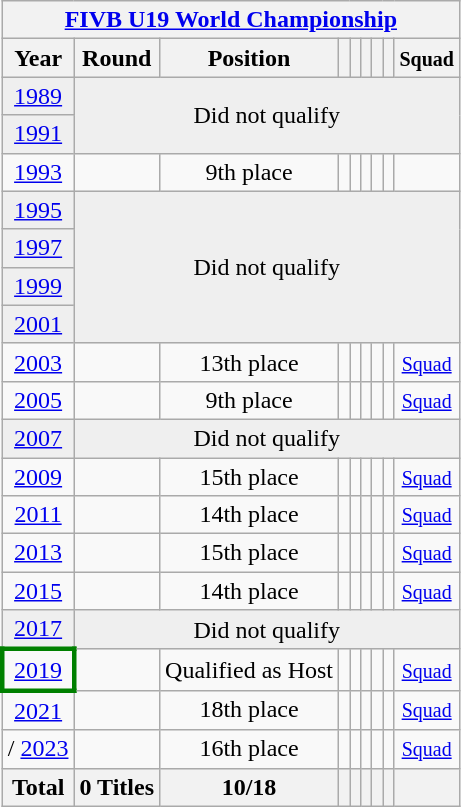<table class="wikitable" style="text-align: center;">
<tr>
<th colspan=9><a href='#'>FIVB U19 World Championship</a></th>
</tr>
<tr>
<th>Year</th>
<th>Round</th>
<th>Position</th>
<th></th>
<th></th>
<th></th>
<th></th>
<th></th>
<th><small>Squad</small></th>
</tr>
<tr bgcolor="efefef">
<td> <a href='#'>1989</a></td>
<td colspan=9 rowspan=2>Did not qualify</td>
</tr>
<tr bgcolor="efefef">
<td> <a href='#'>1991</a></td>
</tr>
<tr>
<td> <a href='#'>1993</a></td>
<td></td>
<td>9th place</td>
<td></td>
<td></td>
<td></td>
<td></td>
<td></td>
<td></td>
</tr>
<tr bgcolor="efefef">
<td> <a href='#'>1995</a></td>
<td colspan=9 rowspan=4>Did not qualify</td>
</tr>
<tr bgcolor="efefef">
<td> <a href='#'>1997</a></td>
</tr>
<tr bgcolor="efefef">
<td> <a href='#'>1999</a></td>
</tr>
<tr bgcolor="efefef">
<td> <a href='#'>2001</a></td>
</tr>
<tr>
<td> <a href='#'>2003</a></td>
<td></td>
<td>13th place</td>
<td></td>
<td></td>
<td></td>
<td></td>
<td></td>
<td><small> <a href='#'>Squad</a></small></td>
</tr>
<tr>
<td> <a href='#'>2005</a></td>
<td></td>
<td>9th place</td>
<td></td>
<td></td>
<td></td>
<td></td>
<td></td>
<td><small> <a href='#'>Squad</a></small></td>
</tr>
<tr bgcolor="efefef">
<td> <a href='#'>2007</a></td>
<td colspan="9">Did not qualify</td>
</tr>
<tr>
<td> <a href='#'>2009</a></td>
<td></td>
<td>15th place</td>
<td></td>
<td></td>
<td></td>
<td></td>
<td></td>
<td><small><a href='#'>Squad</a></small></td>
</tr>
<tr>
<td> <a href='#'>2011</a></td>
<td></td>
<td>14th place</td>
<td></td>
<td></td>
<td></td>
<td></td>
<td></td>
<td><small><a href='#'>Squad</a></small></td>
</tr>
<tr>
<td> <a href='#'>2013</a></td>
<td></td>
<td>15th place</td>
<td></td>
<td></td>
<td></td>
<td></td>
<td></td>
<td><small> <a href='#'>Squad</a></small></td>
</tr>
<tr>
<td> <a href='#'>2015</a></td>
<td></td>
<td>14th place</td>
<td></td>
<td></td>
<td></td>
<td></td>
<td></td>
<td><small><a href='#'>Squad</a></small></td>
</tr>
<tr bgcolor="efefef">
<td> <a href='#'>2017</a></td>
<td colspan="9">Did not qualify</td>
</tr>
<tr>
<td style="border:3px solid green"> <a href='#'>2019</a></td>
<td></td>
<td>Qualified as Host</td>
<td></td>
<td></td>
<td></td>
<td></td>
<td></td>
<td><small><a href='#'>Squad</a></small></td>
</tr>
<tr>
<td> <a href='#'>2021</a></td>
<td></td>
<td>18th place</td>
<td></td>
<td></td>
<td></td>
<td></td>
<td></td>
<td><small><a href='#'>Squad</a></small></td>
</tr>
<tr>
<td>/ <a href='#'>2023</a></td>
<td></td>
<td>16th place</td>
<td></td>
<td></td>
<td></td>
<td></td>
<td></td>
<td><small><a href='#'>Squad</a></small></td>
</tr>
<tr>
<th>Total</th>
<th>0 Titles</th>
<th>10/18</th>
<th></th>
<th></th>
<th></th>
<th></th>
<th></th>
<th></th>
</tr>
</table>
